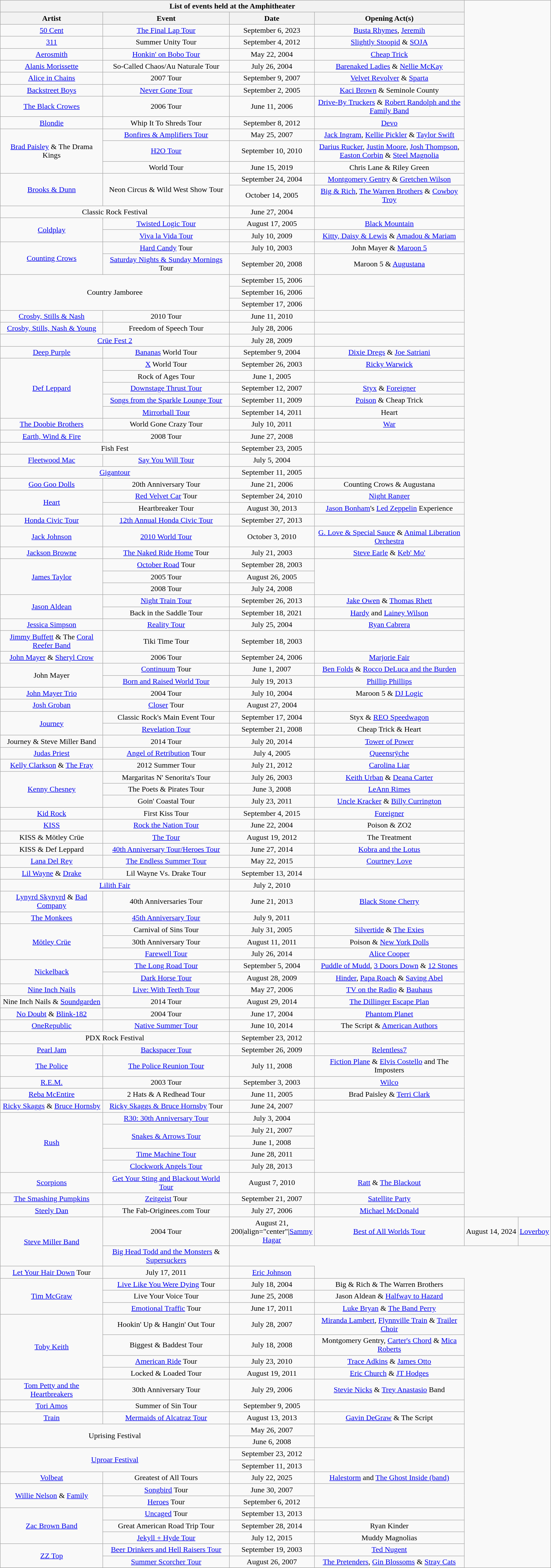<table class="wikitable collapsible ">
<tr>
<th colspan="4">List of events held at the Amphitheater</th>
</tr>
<tr bgcolor="#CCCCCC">
<th width="210">Artist</th>
<th width="260">Event</th>
<th width="130">Date</th>
<th width="310">Opening Act(s)</th>
</tr>
<tr>
<td align="center"><a href='#'>50 Cent</a></td>
<td align="center"><a href='#'>The Final Lap Tour</a></td>
<td align="center">September 6, 2023</td>
<td align="center"><a href='#'>Busta Rhymes</a>, <a href='#'>Jeremih</a></td>
</tr>
<tr>
<td align="center"><a href='#'>311</a></td>
<td align="center">Summer Unity Tour</td>
<td align="center">September 4, 2012</td>
<td align="center"><a href='#'>Slightly Stoopid</a> & <a href='#'>SOJA</a></td>
</tr>
<tr>
<td align="center"><a href='#'>Aerosmith</a></td>
<td align="center"><a href='#'>Honkin' on Bobo Tour</a></td>
<td align="center">May 22, 2004</td>
<td align="center"><a href='#'>Cheap Trick</a></td>
</tr>
<tr>
<td align="center"><a href='#'>Alanis Morissette</a></td>
<td align="center">So-Called Chaos/Au Naturale Tour</td>
<td align="center">July 26, 2004</td>
<td align="center"><a href='#'>Barenaked Ladies</a> & <a href='#'>Nellie McKay</a></td>
</tr>
<tr>
<td align="center"><a href='#'>Alice in Chains</a></td>
<td align="center">2007 Tour</td>
<td align="center">September 9, 2007</td>
<td align="center"><a href='#'>Velvet Revolver</a> & <a href='#'>Sparta</a></td>
</tr>
<tr>
<td align="center"><a href='#'>Backstreet Boys</a></td>
<td align="center"><a href='#'>Never Gone Tour</a></td>
<td align="center">September 2, 2005</td>
<td align="center"><a href='#'>Kaci Brown</a> & Seminole County</td>
</tr>
<tr>
<td align="center"><a href='#'>The Black Crowes</a></td>
<td align="center">2006 Tour</td>
<td align="center">June 11, 2006</td>
<td align="center"><a href='#'>Drive-By Truckers</a> & <a href='#'>Robert Randolph and the Family Band</a></td>
</tr>
<tr>
<td align="center"><a href='#'>Blondie</a></td>
<td align="center">Whip It To Shreds Tour</td>
<td align="center">September 8, 2012</td>
<td align="center"><a href='#'>Devo</a></td>
</tr>
<tr>
<td align="center" rowspan="3"><a href='#'>Brad Paisley</a> & The Drama Kings</td>
<td align="center"><a href='#'>Bonfires & Amplifiers Tour</a></td>
<td align="center">May 25, 2007</td>
<td align="center"><a href='#'>Jack Ingram</a>, <a href='#'>Kellie Pickler</a> & <a href='#'>Taylor Swift</a></td>
</tr>
<tr>
<td align="center"><a href='#'>H2O Tour</a></td>
<td align="center">September 10, 2010</td>
<td align="center"><a href='#'>Darius Rucker</a>, <a href='#'>Justin Moore</a>, <a href='#'>Josh Thompson</a>, <a href='#'>Easton Corbin</a> & <a href='#'>Steel Magnolia</a></td>
</tr>
<tr>
<td align="center">World Tour</td>
<td align="center">June 15, 2019</td>
<td align="center">Chris Lane & Riley Green</td>
</tr>
<tr>
<td align="center" rowspan="2"><a href='#'>Brooks & Dunn</a></td>
<td align="center" rowspan="2">Neon Circus & Wild West Show Tour</td>
<td align="center">September 24, 2004</td>
<td align="center"><a href='#'>Montgomery Gentry</a> & <a href='#'>Gretchen Wilson</a></td>
</tr>
<tr>
<td align="center">October 14, 2005</td>
<td align="center"><a href='#'>Big & Rich</a>, <a href='#'>The Warren Brothers</a> & <a href='#'>Cowboy Troy</a></td>
</tr>
<tr>
<td colspan="2" align="center">Classic Rock Festival</td>
<td align="center">June 27, 2004</td>
<td align="center"></td>
</tr>
<tr>
<td align="center" rowspan="2"><a href='#'>Coldplay</a></td>
<td align="center"><a href='#'>Twisted Logic Tour</a></td>
<td align="center">August 17, 2005</td>
<td align="center"><a href='#'>Black Mountain</a></td>
</tr>
<tr>
<td align="center"><a href='#'>Viva la Vida Tour</a></td>
<td align="center">July 10, 2009</td>
<td align="center"><a href='#'>Kitty, Daisy & Lewis</a> & <a href='#'>Amadou & Mariam</a></td>
</tr>
<tr>
<td align="center" rowspan="2"><a href='#'>Counting Crows</a></td>
<td align="center"><a href='#'>Hard Candy</a> Tour</td>
<td align="center">July 10, 2003</td>
<td align="center">John Mayer & <a href='#'>Maroon 5</a></td>
</tr>
<tr>
<td align="center"><a href='#'>Saturday Nights & Sunday Mornings</a> Tour</td>
<td align="center">September 20, 2008</td>
<td align="center">Maroon 5 & <a href='#'>Augustana</a></td>
</tr>
<tr>
<td colspan="2" rowspan="3" align="center">Country Jamboree</td>
<td align="center">September 15, 2006</td>
<td align="center" rowspan="3"></td>
</tr>
<tr>
<td align="center">September 16, 2006</td>
</tr>
<tr>
<td align="center">September 17, 2006</td>
</tr>
<tr>
<td align="center"><a href='#'>Crosby, Stills & Nash</a></td>
<td align="center">2010 Tour</td>
<td align="center">June 11, 2010</td>
<td align="center"></td>
</tr>
<tr>
<td align="center"><a href='#'>Crosby, Stills, Nash & Young</a></td>
<td align="center">Freedom of Speech Tour</td>
<td align="center">July 28, 2006</td>
<td align="center"></td>
</tr>
<tr>
<td colspan="2" align="center"><a href='#'>Crüe Fest 2</a></td>
<td align="center">July 28, 2009</td>
<td align="center"></td>
</tr>
<tr>
<td align="center"><a href='#'>Deep Purple</a></td>
<td align="center"><a href='#'>Bananas</a> World Tour</td>
<td align="center">September 9, 2004</td>
<td align="center"><a href='#'>Dixie Dregs</a> & <a href='#'>Joe Satriani</a></td>
</tr>
<tr>
<td align="center" rowspan="5"><a href='#'>Def Leppard</a></td>
<td align="center"><a href='#'>X</a> World Tour</td>
<td align="center">September 26, 2003</td>
<td align="center"><a href='#'>Ricky Warwick</a></td>
</tr>
<tr>
<td align="center">Rock of Ages Tour</td>
<td align="center">June 1, 2005</td>
<td align="center"></td>
</tr>
<tr>
<td align="center"><a href='#'>Downstage Thrust Tour</a></td>
<td align="center">September 12, 2007</td>
<td align="center"><a href='#'>Styx</a> & <a href='#'>Foreigner</a></td>
</tr>
<tr>
<td align="center"><a href='#'>Songs from the Sparkle Lounge Tour</a></td>
<td align="center">September 11, 2009</td>
<td align="center"><a href='#'>Poison</a> & Cheap Trick</td>
</tr>
<tr>
<td align="center"><a href='#'>Mirrorball Tour</a></td>
<td align="center">September 14, 2011</td>
<td align="center">Heart</td>
</tr>
<tr>
<td align="center"><a href='#'>The Doobie Brothers</a></td>
<td align="center">World Gone Crazy Tour</td>
<td align="center">July 10, 2011</td>
<td align="center"><a href='#'>War</a></td>
</tr>
<tr>
<td align="center"><a href='#'>Earth, Wind & Fire</a></td>
<td align="center">2008 Tour</td>
<td align="center">June 27, 2008</td>
<td align="center"></td>
</tr>
<tr>
<td colspan="2" align="center">Fish Fest</td>
<td align="center">September 23, 2005</td>
<td align="center"></td>
</tr>
<tr>
<td align="center"><a href='#'>Fleetwood Mac</a></td>
<td align="center"><a href='#'>Say You Will Tour</a></td>
<td align="center">July 5, 2004</td>
<td align="center"></td>
</tr>
<tr>
<td colspan="2" align="center"><a href='#'>Gigantour</a></td>
<td align="center">September 11, 2005</td>
<td align="center"></td>
</tr>
<tr>
<td align="center"><a href='#'>Goo Goo Dolls</a></td>
<td align="center">20th Anniversary Tour</td>
<td align="center">June 21, 2006</td>
<td align="center">Counting Crows & Augustana</td>
</tr>
<tr>
<td align="center" rowspan="2"><a href='#'>Heart</a></td>
<td align="center"><a href='#'>Red Velvet Car</a> Tour</td>
<td align="center">September 24, 2010</td>
<td align="center"><a href='#'>Night Ranger</a></td>
</tr>
<tr>
<td align="center">Heartbreaker Tour</td>
<td align="center">August 30, 2013</td>
<td align="center"><a href='#'>Jason Bonham</a>'s <a href='#'>Led Zeppelin</a> Experience</td>
</tr>
<tr>
<td align="center"><a href='#'>Honda Civic Tour</a></td>
<td align="center"><a href='#'>12th Annual Honda Civic Tour</a></td>
<td align="center">September 27, 2013</td>
<td align="center"></td>
</tr>
<tr>
<td align="center"><a href='#'>Jack Johnson</a></td>
<td align="center"><a href='#'>2010 World Tour</a></td>
<td align="center">October 3, 2010</td>
<td align="center"><a href='#'>G. Love & Special Sauce</a> & <a href='#'>Animal Liberation Orchestra</a></td>
</tr>
<tr>
<td align="center"><a href='#'>Jackson Browne</a></td>
<td align="center"><a href='#'>The Naked Ride Home</a> Tour</td>
<td align="center">July 21, 2003</td>
<td align="center"><a href='#'>Steve Earle</a> & <a href='#'>Keb' Mo'</a></td>
</tr>
<tr>
<td align="center" rowspan="3"><a href='#'>James Taylor</a></td>
<td align="center"><a href='#'>October Road</a> Tour</td>
<td align="center">September 28, 2003</td>
<td align="center" rowspan="3"></td>
</tr>
<tr>
<td align="center">2005 Tour</td>
<td align="center">August 26, 2005</td>
</tr>
<tr>
<td align="center">2008 Tour</td>
<td align="center">July 24, 2008</td>
</tr>
<tr>
<td rowspan="2" align="center"><a href='#'>Jason Aldean</a></td>
<td align="center"><a href='#'>Night Train Tour</a></td>
<td align="center">September 26, 2013</td>
<td align="center"><a href='#'>Jake Owen</a> & <a href='#'>Thomas Rhett</a></td>
</tr>
<tr>
<td align="center">Back in the Saddle Tour</td>
<td align="center">September 18, 2021</td>
<td align="center"><a href='#'>Hardy</a> and <a href='#'>Lainey Wilson</a></td>
</tr>
<tr>
<td align="center"><a href='#'>Jessica Simpson</a></td>
<td align="center"><a href='#'>Reality Tour</a></td>
<td align="center">July 25, 2004</td>
<td align="center"><a href='#'>Ryan Cabrera</a></td>
</tr>
<tr>
<td align="center"><a href='#'>Jimmy Buffett</a> & The <a href='#'>Coral Reefer Band</a></td>
<td align="center">Tiki Time Tour</td>
<td align="center">September 18, 2003</td>
<td align="center"></td>
</tr>
<tr>
<td align="center"><a href='#'>John Mayer</a> & <a href='#'>Sheryl Crow</a></td>
<td align="center">2006 Tour</td>
<td align="center">September 24, 2006</td>
<td align="center"><a href='#'>Marjorie Fair</a></td>
</tr>
<tr>
<td align="center" rowspan="2">John Mayer</td>
<td align="center"><a href='#'>Continuum</a> Tour</td>
<td align="center">June 1, 2007</td>
<td align="center"><a href='#'>Ben Folds</a> & <a href='#'>Rocco DeLuca and the Burden</a></td>
</tr>
<tr>
<td align="center"><a href='#'>Born and Raised World Tour</a></td>
<td align="center">July 19, 2013</td>
<td align="center"><a href='#'>Phillip Phillips</a></td>
</tr>
<tr>
<td align="center"><a href='#'>John Mayer Trio</a></td>
<td align="center">2004 Tour</td>
<td align="center">July 10, 2004</td>
<td align="center">Maroon 5 & <a href='#'>DJ Logic</a></td>
</tr>
<tr>
<td align="center"><a href='#'>Josh Groban</a></td>
<td align="center"><a href='#'>Closer</a> Tour</td>
<td align="center">August 27, 2004</td>
<td align="center"></td>
</tr>
<tr>
<td align="center" rowspan="2"><a href='#'>Journey</a></td>
<td align="center">Classic Rock's Main Event Tour</td>
<td align="center">September 17, 2004</td>
<td align="center">Styx & <a href='#'>REO Speedwagon</a></td>
</tr>
<tr>
<td align="center"><a href='#'>Revelation Tour</a></td>
<td align="center">September 21, 2008</td>
<td align="center">Cheap Trick & Heart</td>
</tr>
<tr>
<td align="center">Journey & Steve Miller Band</td>
<td align="center">2014 Tour</td>
<td align="center">July 20, 2014</td>
<td align="center"><a href='#'>Tower of Power</a></td>
</tr>
<tr>
<td align="center"><a href='#'>Judas Priest</a></td>
<td align="center"><a href='#'>Angel of Retribution</a> Tour</td>
<td align="center">July 4, 2005</td>
<td align="center"><a href='#'>Queensrÿche</a></td>
</tr>
<tr>
<td align="center"><a href='#'>Kelly Clarkson</a> & <a href='#'>The Fray</a></td>
<td align="center">2012 Summer Tour</td>
<td align="center">July 21, 2012</td>
<td align="center"><a href='#'>Carolina Liar</a></td>
</tr>
<tr>
<td align="center" rowspan="3"><a href='#'>Kenny Chesney</a></td>
<td align="center">Margaritas N' Senorita's Tour</td>
<td align="center">July 26, 2003</td>
<td align="center"><a href='#'>Keith Urban</a> & <a href='#'>Deana Carter</a></td>
</tr>
<tr>
<td align="center">The Poets & Pirates Tour</td>
<td align="center">June 3, 2008</td>
<td align="center"><a href='#'>LeAnn Rimes</a></td>
</tr>
<tr>
<td align="center">Goin' Coastal Tour</td>
<td align="center">July 23, 2011</td>
<td align="center"><a href='#'>Uncle Kracker</a> & <a href='#'>Billy Currington</a></td>
</tr>
<tr>
<td align="center"><a href='#'>Kid Rock</a></td>
<td align="center">First Kiss Tour</td>
<td align="center">September 4, 2015</td>
<td align="center"><a href='#'>Foreigner</a></td>
</tr>
<tr>
<td align="center"><a href='#'>KISS</a></td>
<td align="center"><a href='#'>Rock the Nation Tour</a></td>
<td align="center">June 22, 2004</td>
<td align="center">Poison & ZO2</td>
</tr>
<tr>
<td align="center">KISS & Mötley Crüe</td>
<td align="center"><a href='#'>The Tour</a></td>
<td align="center">August 19, 2012</td>
<td align="center">The Treatment</td>
</tr>
<tr>
<td align="center">KISS & Def Leppard</td>
<td align="center"><a href='#'>40th Anniversary Tour/Heroes Tour</a></td>
<td align="center">June 27, 2014</td>
<td align="center"><a href='#'>Kobra and the Lotus</a></td>
</tr>
<tr>
<td align="center"><a href='#'>Lana Del Rey</a></td>
<td align="center"><a href='#'>The Endless Summer Tour</a></td>
<td align="center">May 22, 2015</td>
<td align="center"><a href='#'>Courtney Love</a></td>
</tr>
<tr>
<td align="center"><a href='#'>Lil Wayne</a> & <a href='#'>Drake</a></td>
<td align="center">Lil Wayne Vs. Drake Tour</td>
<td align="center">September 13, 2014</td>
<td align="center"></td>
</tr>
<tr>
<td colspan="2" align="center"><a href='#'>Lilith Fair</a></td>
<td align="center">July 2, 2010</td>
<td align="center"></td>
</tr>
<tr>
<td align="center"><a href='#'>Lynyrd Skynyrd</a> & <a href='#'>Bad Company</a></td>
<td align="center">40th Anniversaries Tour</td>
<td align="center">June 21, 2013</td>
<td align="center"><a href='#'>Black Stone Cherry</a></td>
</tr>
<tr>
<td align="center"><a href='#'>The Monkees</a></td>
<td align="center"><a href='#'>45th Anniversary Tour</a></td>
<td align="center">July 9, 2011</td>
<td align="center"></td>
</tr>
<tr>
<td align="center" rowspan="3"><a href='#'>Mötley Crüe</a></td>
<td align="center">Carnival of Sins Tour</td>
<td align="center">July 31, 2005</td>
<td align="center"><a href='#'>Silvertide</a> & <a href='#'>The Exies</a></td>
</tr>
<tr>
<td align="center">30th Anniversary Tour</td>
<td align="center">August 11, 2011</td>
<td align="center">Poison & <a href='#'>New York Dolls</a></td>
</tr>
<tr>
<td align="center"><a href='#'>Farewell Tour</a></td>
<td align="center">July 26, 2014</td>
<td align="center"><a href='#'>Alice Cooper</a></td>
</tr>
<tr>
<td align="center" rowspan="2"><a href='#'>Nickelback</a></td>
<td align="center"><a href='#'>The Long Road Tour</a></td>
<td align="center">September 5, 2004</td>
<td align="center"><a href='#'>Puddle of Mudd</a>, <a href='#'>3 Doors Down</a> & <a href='#'>12 Stones</a></td>
</tr>
<tr>
<td align="center"><a href='#'>Dark Horse Tour</a></td>
<td align="center">August 28, 2009</td>
<td align="center"><a href='#'>Hinder</a>, <a href='#'>Papa Roach</a> & <a href='#'>Saving Abel</a></td>
</tr>
<tr>
<td align="center"><a href='#'>Nine Inch Nails</a></td>
<td align="center"><a href='#'>Live: With Teeth Tour</a></td>
<td align="center">May 27, 2006</td>
<td align="center"><a href='#'>TV on the Radio</a> & <a href='#'>Bauhaus</a></td>
</tr>
<tr>
<td align="center">Nine Inch Nails & <a href='#'>Soundgarden</a></td>
<td align="center">2014 Tour</td>
<td align="center">August 29, 2014</td>
<td align="center"><a href='#'>The Dillinger Escape Plan</a></td>
</tr>
<tr>
<td align="center"><a href='#'>No Doubt</a> & <a href='#'>Blink-182</a></td>
<td align="center">2004 Tour</td>
<td align="center">June 17, 2004</td>
<td align="center"><a href='#'>Phantom Planet</a></td>
</tr>
<tr>
<td align="center"><a href='#'>OneRepublic</a></td>
<td align="center"><a href='#'>Native Summer Tour</a></td>
<td align="center">June 10, 2014</td>
<td align="center">The Script & <a href='#'>American Authors</a></td>
</tr>
<tr>
<td colspan="2" align="center">PDX Rock Festival</td>
<td align="center">September 23, 2012</td>
<td align="center"></td>
</tr>
<tr>
<td align="center"><a href='#'>Pearl Jam</a></td>
<td align="center"><a href='#'>Backspacer Tour</a></td>
<td align="center">September 26, 2009</td>
<td align="center"><a href='#'>Relentless7</a></td>
</tr>
<tr>
<td align="center"><a href='#'>The Police</a></td>
<td align="center"><a href='#'>The Police Reunion Tour</a></td>
<td align="center">July 11, 2008</td>
<td align="center"><a href='#'>Fiction Plane</a> & <a href='#'>Elvis Costello</a> and The Imposters</td>
</tr>
<tr>
<td align="center"><a href='#'>R.E.M.</a></td>
<td align="center">2003 Tour</td>
<td align="center">September 3, 2003</td>
<td align="center"><a href='#'>Wilco</a></td>
</tr>
<tr>
<td align="center"><a href='#'>Reba McEntire</a></td>
<td align="center">2 Hats & A Redhead Tour</td>
<td align="center">June 11, 2005</td>
<td align="center">Brad Paisley & <a href='#'>Terri Clark</a></td>
</tr>
<tr>
<td align="center"><a href='#'>Ricky Skaggs</a> & <a href='#'>Bruce Hornsby</a></td>
<td align="center"><a href='#'>Ricky Skaggs & Bruce Hornsby</a> Tour</td>
<td align="center">June 24, 2007</td>
<td align="center"></td>
</tr>
<tr>
<td align="center" rowspan="5"><a href='#'>Rush</a></td>
<td align="center"><a href='#'>R30: 30th Anniversary Tour</a></td>
<td align="center">July 3, 2004</td>
<td align="center" rowspan="5"></td>
</tr>
<tr>
<td align="center" rowspan="2"><a href='#'>Snakes & Arrows Tour</a></td>
<td align="center">July 21, 2007</td>
</tr>
<tr>
<td align="center">June 1, 2008</td>
</tr>
<tr>
<td align="center"><a href='#'>Time Machine Tour</a></td>
<td align="center">June 28, 2011</td>
</tr>
<tr>
<td align="center"><a href='#'>Clockwork Angels Tour</a></td>
<td align="center">July 28, 2013</td>
</tr>
<tr>
<td align="center"><a href='#'>Scorpions</a></td>
<td align="center"><a href='#'>Get Your Sting and Blackout World Tour</a></td>
<td align="center">August 7, 2010</td>
<td align="center"><a href='#'>Ratt</a> & <a href='#'>The Blackout</a></td>
</tr>
<tr>
<td align="center"><a href='#'>The Smashing Pumpkins</a></td>
<td align="center"><a href='#'>Zeitgeist</a> Tour</td>
<td align="center">September 21, 2007</td>
<td align="center"><a href='#'>Satellite Party</a></td>
</tr>
<tr>
<td align="center"><a href='#'>Steely Dan</a></td>
<td align="center">The Fab-Originees.com Tour</td>
<td align="center">July 27, 2006</td>
<td align="center"><a href='#'>Michael McDonald</a></td>
</tr>
<tr>
<td align="center" rowspan="2"><a href='#'>Steve Miller Band</a></td>
<td align="center">2004 Tour</td>
<td align="center">August 21, 200|align="center"|<a href='#'>Sammy Hagar</a></td>
<td align="center"><a href='#'>Best of All Worlds Tour</a></td>
<td align="center">August 14, 2024</td>
<td align="center"><a href='#'>Loverboy</a></td>
</tr>
<tr 4>
<td align="center"><a href='#'>Big Head Todd and the Monsters</a> & <a href='#'>Supersuckers</a></td>
</tr>
<tr>
<td align="center"><a href='#'>Let Your Hair Down</a> Tour</td>
<td align="center">July 17, 2011</td>
<td align="center"><a href='#'>Eric Johnson</a></td>
</tr>
<tr>
<td align="center" rowspan="3"><a href='#'>Tim McGraw</a></td>
<td align="center"><a href='#'>Live Like You Were Dying</a> Tour</td>
<td align="center">July 18, 2004</td>
<td align="center">Big & Rich & The Warren Brothers</td>
</tr>
<tr>
<td align="center">Live Your Voice Tour</td>
<td align="center">June 25, 2008</td>
<td align="center">Jason Aldean & <a href='#'>Halfway to Hazard</a></td>
</tr>
<tr>
<td align="center"><a href='#'>Emotional Traffic</a> Tour</td>
<td align="center">June 17, 2011</td>
<td align="center"><a href='#'>Luke Bryan</a> & <a href='#'>The Band Perry</a></td>
</tr>
<tr>
<td align="center" rowspan="4"><a href='#'>Toby Keith</a></td>
<td align="center">Hookin' Up & Hangin' Out Tour</td>
<td align="center">July 28, 2007</td>
<td align="center"><a href='#'>Miranda Lambert</a>, <a href='#'>Flynnville Train</a> & <a href='#'>Trailer Choir</a></td>
</tr>
<tr>
<td align="center">Biggest & Baddest Tour</td>
<td align="center">July 18, 2008</td>
<td align="center">Montgomery Gentry, <a href='#'>Carter's Chord</a> & <a href='#'>Mica Roberts</a></td>
</tr>
<tr>
<td align="center"><a href='#'>American Ride</a> Tour</td>
<td align="center">July 23, 2010</td>
<td align="center"><a href='#'>Trace Adkins</a> & <a href='#'>James Otto</a></td>
</tr>
<tr>
<td align="center">Locked & Loaded Tour</td>
<td align="center">August 19, 2011</td>
<td align="center"><a href='#'>Eric Church</a> & <a href='#'>JT Hodges</a></td>
</tr>
<tr>
<td align="center"><a href='#'>Tom Petty and the Heartbreakers</a></td>
<td align="center">30th Anniversary Tour</td>
<td align="center">July 29, 2006</td>
<td align="center"><a href='#'>Stevie Nicks</a> & <a href='#'>Trey Anastasio</a> Band</td>
</tr>
<tr>
<td align="center"><a href='#'>Tori Amos</a></td>
<td align="center">Summer of Sin Tour</td>
<td align="center">September 9, 2005</td>
<td align="center"></td>
</tr>
<tr>
<td align="center"><a href='#'>Train</a></td>
<td align="center"><a href='#'>Mermaids of Alcatraz Tour</a></td>
<td align="center">August 13, 2013</td>
<td align="center"><a href='#'>Gavin DeGraw</a> & The Script</td>
</tr>
<tr>
<td colspan="2" rowspan="2" align="center">Uprising Festival</td>
<td align="center">May 26, 2007</td>
<td align="center" rowspan="2"></td>
</tr>
<tr>
<td align="center">June 6, 2008</td>
</tr>
<tr>
<td colspan="2" rowspan="2" align="center"><a href='#'>Uproar Festival</a></td>
<td align="center">September 23, 2012</td>
<td align="center" rowspan="2"></td>
</tr>
<tr>
<td align="center">September 11, 2013</td>
</tr>
<tr>
<td align="center"><a href='#'>Volbeat</a></td>
<td align="center">Greatest of All Tours</td>
<td align="center">July 22, 2025</td>
<td align="center"><a href='#'>Halestorm</a> and <a href='#'>The Ghost Inside (band)</a></td>
</tr>
<tr>
<td align="center" rowspan="2"><a href='#'>Willie Nelson</a> & <a href='#'>Family</a></td>
<td align="center"><a href='#'>Songbird</a> Tour</td>
<td align="center">June 30, 2007</td>
<td align="center" rowspan="2"></td>
</tr>
<tr>
<td align="center"><a href='#'>Heroes</a> Tour</td>
<td align="center">September 6, 2012</td>
</tr>
<tr>
<td align="center" rowspan="3"><a href='#'>Zac Brown Band</a></td>
<td align="center"><a href='#'>Uncaged</a> Tour</td>
<td align="center">September 13, 2013</td>
<td align="center"></td>
</tr>
<tr>
<td align="center">Great American Road Trip Tour</td>
<td align="center">September 28, 2014</td>
<td align="center">Ryan Kinder</td>
</tr>
<tr>
<td align="center"><a href='#'>Jekyll + Hyde Tour</a></td>
<td align="center">July 12, 2015</td>
<td align="center">Muddy Magnolias</td>
</tr>
<tr>
<td align="center" rowspan="2"><a href='#'>ZZ Top</a></td>
<td align="center"><a href='#'>Beer Drinkers and Hell Raisers Tour</a></td>
<td align="center">September 19, 2003</td>
<td align="center"><a href='#'>Ted Nugent</a></td>
</tr>
<tr>
<td align="center"><a href='#'>Summer Scorcher Tour</a></td>
<td align="center">August 26, 2007</td>
<td align="center"><a href='#'>The Pretenders</a>, <a href='#'>Gin Blossoms</a> & <a href='#'>Stray Cats</a></td>
</tr>
<tr>
</tr>
</table>
